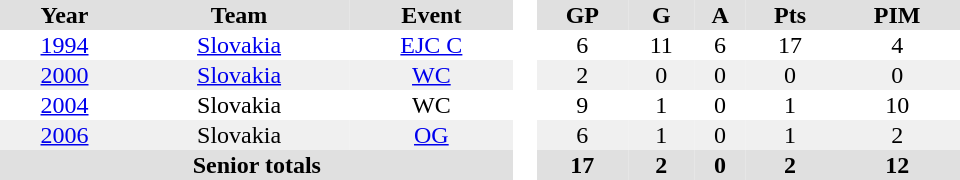<table border="0" cellpadding="1" cellspacing="0" style="text-align:center; width:40em">
<tr ALIGN="center" bgcolor="#e0e0e0">
<th>Year</th>
<th>Team</th>
<th>Event</th>
<th ALIGN="center" rowspan="99" bgcolor="#ffffff"> </th>
<th>GP</th>
<th>G</th>
<th>A</th>
<th>Pts</th>
<th>PIM</th>
</tr>
<tr>
<td><a href='#'>1994</a></td>
<td><a href='#'>Slovakia</a></td>
<td><a href='#'>EJC C</a></td>
<td>6</td>
<td>11</td>
<td>6</td>
<td>17</td>
<td>4</td>
</tr>
<tr bgcolor="#f0f0f0">
<td><a href='#'>2000</a></td>
<td><a href='#'>Slovakia</a></td>
<td><a href='#'>WC</a></td>
<td>2</td>
<td>0</td>
<td>0</td>
<td>0</td>
<td>0</td>
</tr>
<tr>
<td><a href='#'>2004</a></td>
<td>Slovakia</td>
<td>WC</td>
<td>9</td>
<td>1</td>
<td>0</td>
<td>1</td>
<td>10</td>
</tr>
<tr bgcolor="#f0f0f0">
<td><a href='#'>2006</a></td>
<td>Slovakia</td>
<td><a href='#'>OG</a></td>
<td>6</td>
<td>1</td>
<td>0</td>
<td>1</td>
<td>2</td>
</tr>
<tr bgcolor="#e0e0e0">
<th colspan="3">Senior totals</th>
<th>17</th>
<th>2</th>
<th>0</th>
<th>2</th>
<th>12</th>
</tr>
</table>
